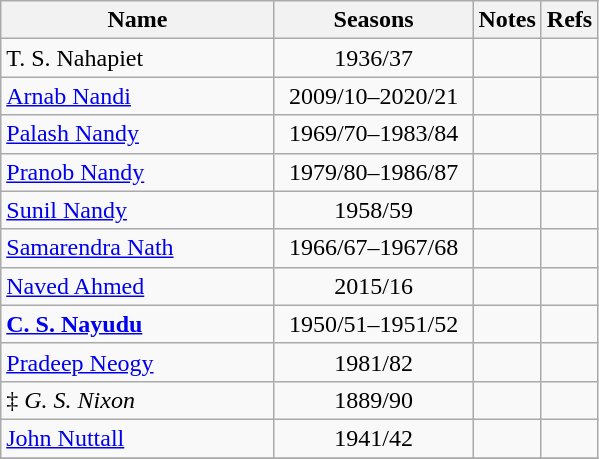<table class="wikitable">
<tr>
<th style="width:175px">Name</th>
<th style="width:125px">Seasons</th>
<th>Notes</th>
<th>Refs</th>
</tr>
<tr>
<td>T. S. Nahapiet</td>
<td align="center">1936/37</td>
<td></td>
<td></td>
</tr>
<tr>
<td><a href='#'>Arnab Nandi</a></td>
<td align="center">2009/10–2020/21</td>
<td></td>
<td></td>
</tr>
<tr>
<td><a href='#'>Palash Nandy</a></td>
<td align="center">1969/70–1983/84</td>
<td></td>
<td></td>
</tr>
<tr>
<td><a href='#'>Pranob Nandy</a></td>
<td align="center">1979/80–1986/87</td>
<td></td>
<td></td>
</tr>
<tr>
<td><a href='#'>Sunil Nandy</a></td>
<td align="center">1958/59</td>
<td></td>
<td></td>
</tr>
<tr>
<td><a href='#'>Samarendra Nath</a></td>
<td align="center">1966/67–1967/68</td>
<td></td>
<td></td>
</tr>
<tr>
<td><a href='#'>Naved Ahmed</a></td>
<td align="center">2015/16</td>
<td></td>
<td></td>
</tr>
<tr>
<td><strong><a href='#'>C. S. Nayudu</a></strong></td>
<td align="center">1950/51–1951/52</td>
<td></td>
<td></td>
</tr>
<tr>
<td><a href='#'>Pradeep Neogy</a></td>
<td align="center">1981/82</td>
<td></td>
<td></td>
</tr>
<tr>
<td>‡ <em>G. S. Nixon</em></td>
<td align="center">1889/90</td>
<td></td>
<td></td>
</tr>
<tr>
<td><a href='#'>John Nuttall</a></td>
<td align="center">1941/42</td>
<td></td>
<td></td>
</tr>
<tr>
</tr>
</table>
